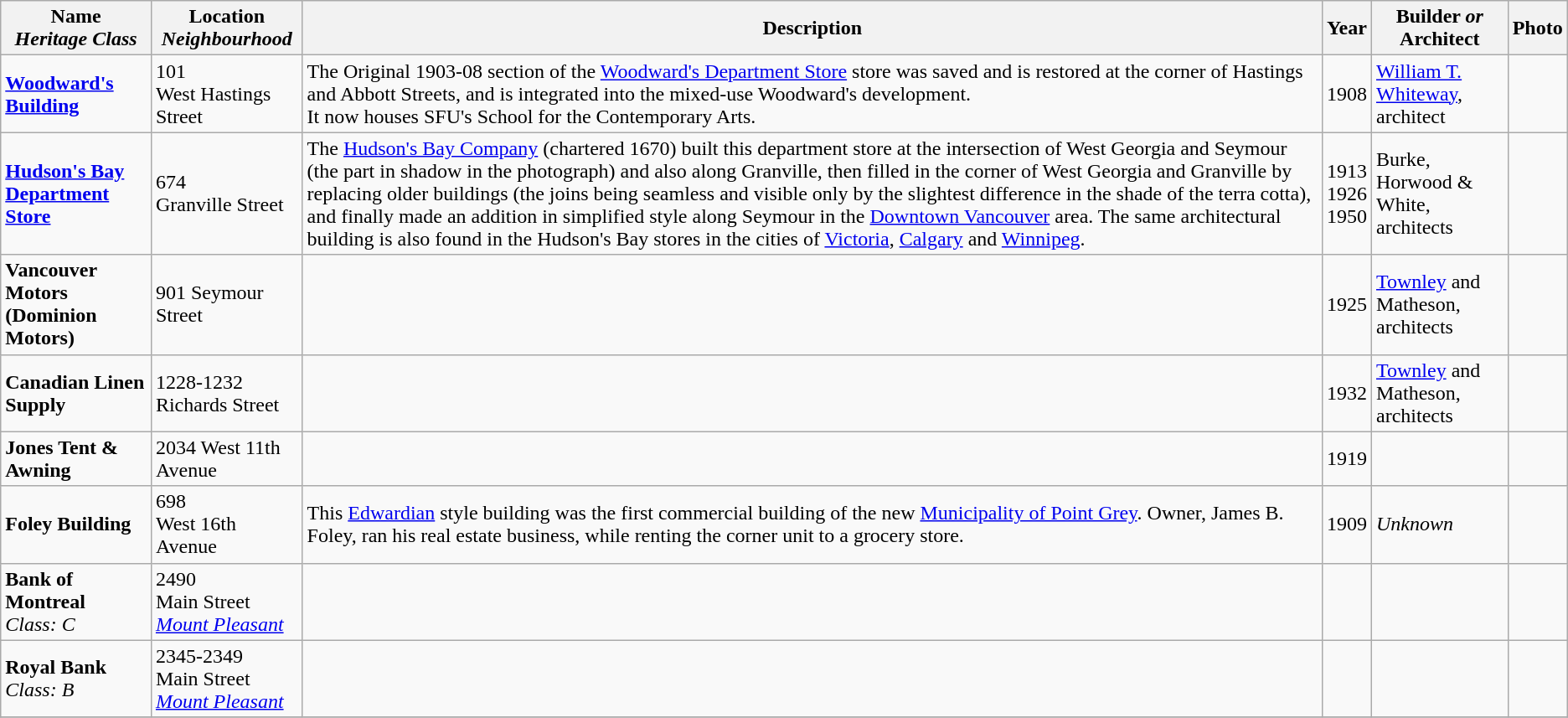<table class="wikitable sortable">
<tr>
<th>Name<br><em>Heritage Class</em></th>
<th>Location<br><em>Neighbourhood</em></th>
<th>Description</th>
<th>Year</th>
<th>Builder <em>or</em><br>Architect </th>
<th>Photo</th>
</tr>
<tr>
<td><strong><a href='#'>Woodward's Building</a></strong></td>
<td>101<br>West Hastings Street</td>
<td>The Original 1903-08 section of the <a href='#'>Woodward's Department Store</a> store was saved and is restored at the corner of Hastings and Abbott Streets, and is integrated into the mixed-use Woodward's development.<br>It now houses SFU's School for the Contemporary Arts.</td>
<td>1908</td>
<td><a href='#'>William T. Whiteway</a>, architect</td>
<td></td>
</tr>
<tr>
<td><strong><a href='#'>Hudson's Bay Department Store</a></strong></td>
<td>674<br>Granville Street</td>
<td>The <a href='#'>Hudson's Bay Company</a> (chartered 1670) built this department store at the intersection of West Georgia and Seymour (the part in shadow in the photograph) and also along Granville, then filled in the corner of West Georgia and Granville by replacing older buildings (the joins being seamless and visible only by the slightest difference in the shade of the terra cotta), and finally made an addition in simplified style along Seymour in the <a href='#'>Downtown Vancouver</a> area. The same architectural building is also found in the Hudson's Bay stores in the cities of <a href='#'>Victoria</a>, <a href='#'>Calgary</a> and <a href='#'>Winnipeg</a>.</td>
<td>1913<br>1926<br>1950</td>
<td>Burke, Horwood & White, architects</td>
<td></td>
</tr>
<tr>
<td><strong>Vancouver Motors<br>(Dominion Motors)</strong></td>
<td>901 Seymour Street</td>
<td></td>
<td>1925</td>
<td><a href='#'>Townley</a> and Matheson, architects</td>
<td></td>
</tr>
<tr>
<td><strong>Canadian Linen Supply</strong></td>
<td>1228-1232<br>Richards Street</td>
<td></td>
<td>1932</td>
<td><a href='#'>Townley</a> and Matheson, architects</td>
<td></td>
</tr>
<tr>
<td><strong>Jones Tent & Awning</strong></td>
<td>2034 West 11th Avenue</td>
<td></td>
<td>1919</td>
<td></td>
<td></td>
</tr>
<tr>
<td><strong>Foley Building</strong></td>
<td>698<br>West 16th Avenue</td>
<td>This <a href='#'>Edwardian</a> style building was the first commercial building of the new <a href='#'>Municipality of Point Grey</a>. Owner, James B. Foley, ran his real estate business, while renting the corner unit to a grocery store.</td>
<td>1909</td>
<td><em>Unknown</em></td>
<td></td>
</tr>
<tr>
<td><strong>Bank of Montreal</strong><br><em>Class: C</em></td>
<td>2490<br>Main Street<br><em><a href='#'>Mount Pleasant</a></em></td>
<td></td>
<td></td>
<td></td>
<td></td>
</tr>
<tr>
<td><strong>Royal Bank</strong><br><em>Class: B</em></td>
<td>2345-2349<br>Main Street<br><em><a href='#'>Mount Pleasant</a></em></td>
<td></td>
<td></td>
<td></td>
<td></td>
</tr>
<tr>
</tr>
</table>
